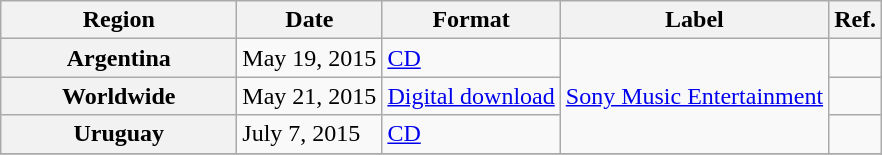<table class="wikitable plainrowheaders">
<tr>
<th width=150>Region</th>
<th scope="col">Date</th>
<th scope="col">Format</th>
<th scope="col">Label</th>
<th scope="col" class="unsortable">Ref.</th>
</tr>
<tr>
<th scope="row">Argentina</th>
<td>May 19, 2015</td>
<td><a href='#'>CD</a></td>
<td rowspan="3"><a href='#'>Sony Music Entertainment</a></td>
<td style="text-align:center;"></td>
</tr>
<tr>
<th scope="row">Worldwide</th>
<td>May 21, 2015</td>
<td><a href='#'>Digital download</a></td>
<td style="text-align:center;"></td>
</tr>
<tr>
<th scope="row">Uruguay</th>
<td rowspan="">July 7, 2015</td>
<td><a href='#'>CD</a></td>
<td></td>
</tr>
<tr>
</tr>
</table>
